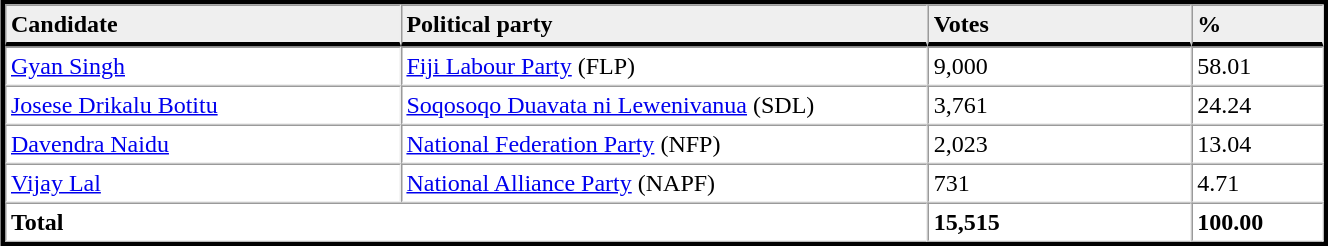<table table width="70%" border="1" align="center" cellpadding=3 cellspacing=0 style="margin:5px; border:3px solid;">
<tr>
<td td width="30%" style="border-bottom:3px solid; background:#efefef;"><strong>Candidate</strong></td>
<td td width="40%" style="border-bottom:3px solid; background:#efefef;"><strong>Political party</strong></td>
<td td width="20%" style="border-bottom:3px solid; background:#efefef;"><strong>Votes</strong></td>
<td td width="10%" style="border-bottom:3px solid; background:#efefef;"><strong>%</strong></td>
</tr>
<tr>
<td><a href='#'>Gyan Singh</a></td>
<td><a href='#'>Fiji Labour Party</a> (FLP)</td>
<td>9,000</td>
<td>58.01</td>
</tr>
<tr>
<td><a href='#'>Josese Drikalu Botitu</a></td>
<td><a href='#'>Soqosoqo Duavata ni Lewenivanua</a> (SDL)</td>
<td>3,761</td>
<td>24.24</td>
</tr>
<tr>
<td><a href='#'>Davendra Naidu</a></td>
<td><a href='#'>National Federation Party</a> (NFP)</td>
<td>2,023</td>
<td>13.04</td>
</tr>
<tr>
<td><a href='#'>Vijay Lal</a></td>
<td><a href='#'>National Alliance Party</a> (NAPF)</td>
<td>731</td>
<td>4.71</td>
</tr>
<tr>
<td colspan=2><strong>Total</strong></td>
<td><strong>15,515</strong></td>
<td><strong>100.00</strong></td>
</tr>
<tr>
</tr>
</table>
